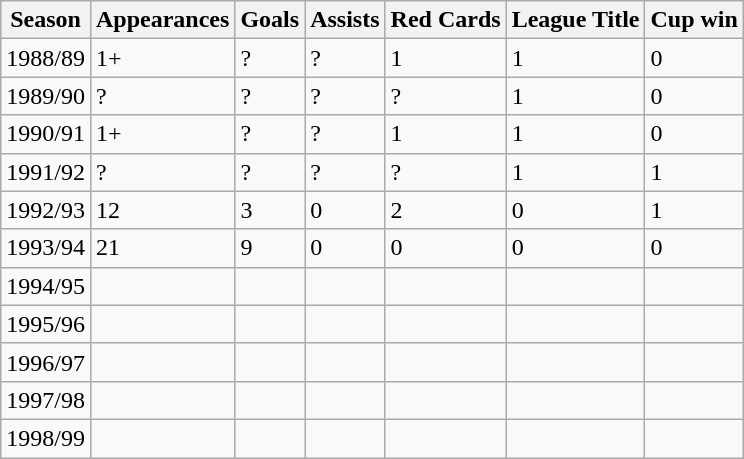<table class="wikitable">
<tr>
<th>Season</th>
<th>Appearances</th>
<th>Goals</th>
<th>Assists</th>
<th>Red Cards</th>
<th>League Title</th>
<th>Cup win</th>
</tr>
<tr>
<td>1988/89</td>
<td>1+</td>
<td>?</td>
<td>?</td>
<td>1</td>
<td>1</td>
<td>0</td>
</tr>
<tr>
<td>1989/90</td>
<td>?</td>
<td>?</td>
<td>?</td>
<td>?</td>
<td>1</td>
<td>0</td>
</tr>
<tr>
<td>1990/91</td>
<td>1+</td>
<td>?</td>
<td>?</td>
<td>1</td>
<td>1</td>
<td>0</td>
</tr>
<tr>
<td>1991/92</td>
<td>?</td>
<td>?</td>
<td>?</td>
<td>?</td>
<td>1</td>
<td>1</td>
</tr>
<tr>
<td>1992/93</td>
<td>12</td>
<td>3</td>
<td>0</td>
<td>2</td>
<td>0</td>
<td>1</td>
</tr>
<tr>
<td>1993/94</td>
<td>21</td>
<td>9</td>
<td>0</td>
<td>0</td>
<td>0</td>
<td>0</td>
</tr>
<tr>
<td>1994/95</td>
<td></td>
<td></td>
<td></td>
<td></td>
<td></td>
<td></td>
</tr>
<tr>
<td>1995/96</td>
<td></td>
<td></td>
<td></td>
<td></td>
<td></td>
<td></td>
</tr>
<tr>
<td>1996/97</td>
<td></td>
<td></td>
<td></td>
<td></td>
<td></td>
<td></td>
</tr>
<tr>
<td>1997/98</td>
<td></td>
<td></td>
<td></td>
<td></td>
<td></td>
<td></td>
</tr>
<tr>
<td>1998/99</td>
<td></td>
<td></td>
<td></td>
<td></td>
<td></td>
<td></td>
</tr>
</table>
